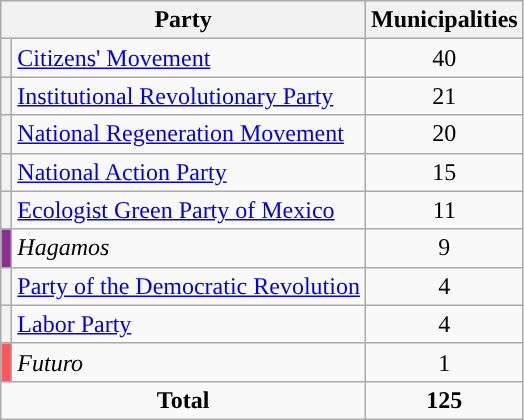<table class="wikitable" style="text-align:center;">
<tr>
<th colspan="2">Party</th>
<th>Municipalities</th>
</tr>
<tr>
<th style="background-color:"></th>
<td style="text-align:left;"><a href='#'>Citizens' Movement</a></td>
<td>40</td>
</tr>
<tr>
<th style="background-color:"></th>
<td style="text-align:left;"><a href='#'>Institutional Revolutionary Party</a></td>
<td>21</td>
</tr>
<tr>
<th style="background-color:"></th>
<td style="text-align:left;"><a href='#'>National Regeneration Movement</a></td>
<td>20</td>
</tr>
<tr>
<th style="background-color:"></th>
<td style="text-align:left;"><a href='#'>National Action Party</a></td>
<td>15</td>
</tr>
<tr>
<th style="background-color:"></th>
<td style="text-align:left;"><a href='#'>Ecologist Green Party of Mexico</a></td>
<td>11</td>
</tr>
<tr>
<th style="background-color:#8a2e91;"></th>
<td style="text-align:left;"><em>Hagamos</em></td>
<td>9</td>
</tr>
<tr>
<th style="background-color:"></th>
<td style="text-align:left;"><a href='#'>Party of the Democratic Revolution</a></td>
<td>4</td>
</tr>
<tr>
<th style="background-color:"></th>
<td style="text-align:left;"><a href='#'>Labor Party</a></td>
<td>4</td>
</tr>
<tr>
<th style="background-color:#ff555c;"></th>
<td style="text-align:left;"><em>Futuro</em></td>
<td>1</td>
</tr>
<tr>
<td colspan="2"><strong>Total</strong></td>
<td><strong>125</strong></td>
</tr>
</table>
